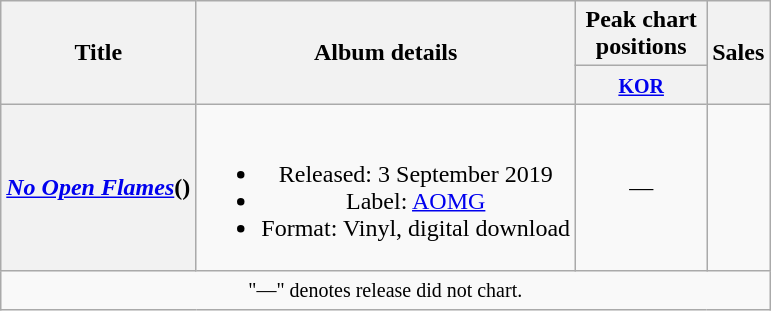<table class="wikitable plainrowheaders" style="text-align:center;">
<tr>
<th scope="col" rowspan="2">Title</th>
<th scope="col" rowspan="2">Album details</th>
<th scope="col" colspan="1" style="width:5em;">Peak chart positions</th>
<th scope="col" rowspan="2">Sales</th>
</tr>
<tr>
<th><small><a href='#'>KOR</a></small><br></th>
</tr>
<tr>
<th scope="row"><em><a href='#'>No Open Flames</a></em>()</th>
<td><br><ul><li>Released: 3 September 2019</li><li>Label: <a href='#'>AOMG</a></li><li>Format: Vinyl, digital download</li></ul></td>
<td>—</td>
<td></td>
</tr>
<tr>
<td colspan="4"><small>"—" denotes release did not chart.</small></td>
</tr>
</table>
